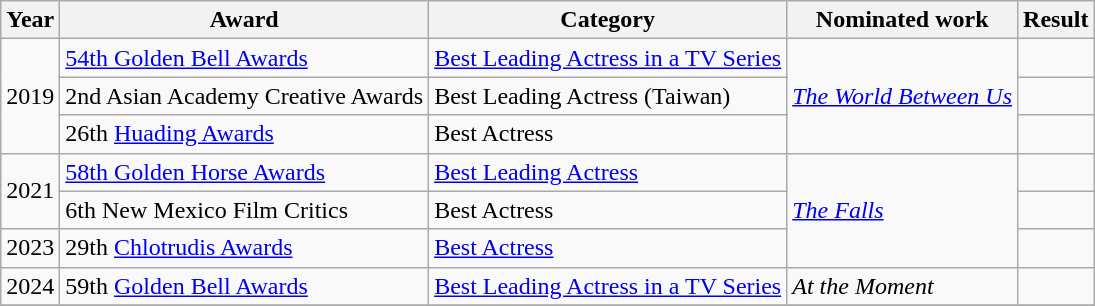<table class="wikitable">
<tr>
<th>Year</th>
<th>Award</th>
<th>Category</th>
<th>Nominated work</th>
<th>Result</th>
</tr>
<tr>
<td rowspan=3>2019</td>
<td><a href='#'>54th Golden Bell Awards</a></td>
<td><a href='#'>Best Leading Actress in a TV Series</a></td>
<td rowspan=3><em><a href='#'>The World Between Us</a></em></td>
<td></td>
</tr>
<tr>
<td>2nd Asian Academy Creative Awards</td>
<td>Best Leading Actress (Taiwan)</td>
<td></td>
</tr>
<tr>
<td>26th <a href='#'>Huading Awards</a></td>
<td>Best Actress</td>
<td></td>
</tr>
<tr>
<td rowspan=2>2021</td>
<td><a href='#'>58th Golden Horse Awards</a></td>
<td><a href='#'>Best Leading Actress</a></td>
<td rowspan=3><em><a href='#'>The Falls</a></em></td>
<td></td>
</tr>
<tr>
<td>6th New Mexico Film Critics</td>
<td>Best Actress</td>
<td></td>
</tr>
<tr>
<td>2023</td>
<td>29th <a href='#'>Chlotrudis Awards</a></td>
<td><a href='#'>Best Actress</a></td>
<td></td>
</tr>
<tr>
<td>2024</td>
<td>59th <a href='#'>Golden Bell Awards</a></td>
<td><a href='#'>Best Leading Actress in a TV Series</a></td>
<td><em>At the Moment</em></td>
<td></td>
</tr>
<tr>
</tr>
</table>
